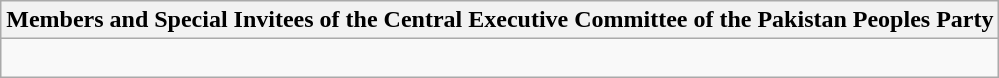<table class="wikitable">
<tr>
<th>Members and Special Invitees of the Central Executive Committee of the Pakistan Peoples Party</th>
</tr>
<tr>
<td><br></td>
</tr>
</table>
